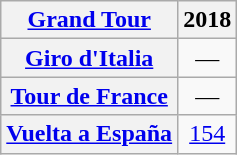<table class="wikitable plainrowheaders">
<tr>
<th scope="col"><a href='#'>Grand Tour</a></th>
<th scope="col">2018</th>
</tr>
<tr style="text-align:center;">
<th scope="row"> <a href='#'>Giro d'Italia</a></th>
<td>—</td>
</tr>
<tr style="text-align:center;">
<th scope="row"> <a href='#'>Tour de France</a></th>
<td>—</td>
</tr>
<tr style="text-align:center;">
<th scope="row"> <a href='#'>Vuelta a España</a></th>
<td><a href='#'>154</a></td>
</tr>
</table>
